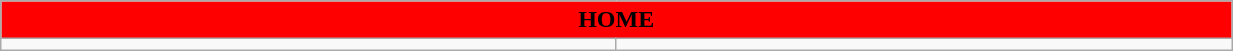<table class="wikitable collapsible collapsed" style="width:65%">
<tr>
<th colspan=6 ! style="color:#000000; background:#FF0000">HOME</th>
</tr>
<tr>
<td></td>
<td></td>
</tr>
</table>
